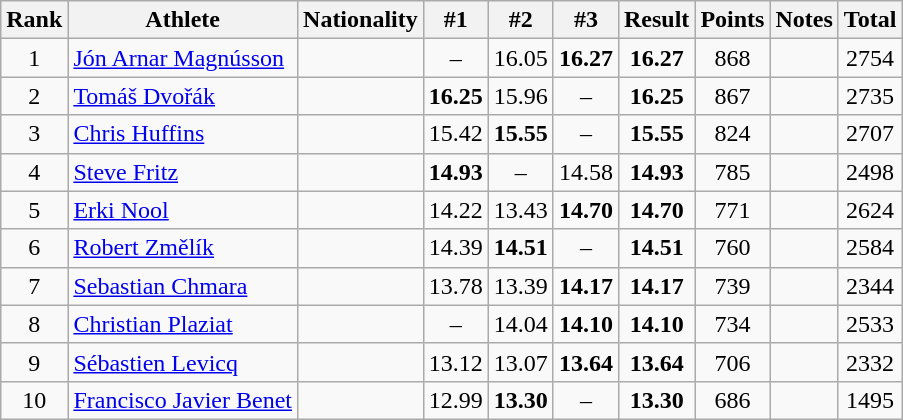<table class="wikitable sortable" style="text-align:center">
<tr>
<th>Rank</th>
<th>Athlete</th>
<th>Nationality</th>
<th>#1</th>
<th>#2</th>
<th>#3</th>
<th>Result</th>
<th>Points</th>
<th>Notes</th>
<th>Total</th>
</tr>
<tr>
<td>1</td>
<td align=left><a href='#'>Jón Arnar Magnússon</a></td>
<td align=left></td>
<td>–</td>
<td>16.05</td>
<td><strong>16.27</strong></td>
<td><strong>16.27</strong></td>
<td>868</td>
<td></td>
<td>2754</td>
</tr>
<tr>
<td>2</td>
<td align=left><a href='#'>Tomáš Dvořák</a></td>
<td align=left></td>
<td><strong>16.25</strong></td>
<td>15.96</td>
<td>–</td>
<td><strong>16.25</strong></td>
<td>867</td>
<td></td>
<td>2735</td>
</tr>
<tr>
<td>3</td>
<td align=left><a href='#'>Chris Huffins</a></td>
<td align=left></td>
<td>15.42</td>
<td><strong>15.55</strong></td>
<td>–</td>
<td><strong>15.55</strong></td>
<td>824</td>
<td></td>
<td>2707</td>
</tr>
<tr>
<td>4</td>
<td align=left><a href='#'>Steve Fritz</a></td>
<td align=left></td>
<td><strong>14.93</strong></td>
<td>–</td>
<td>14.58</td>
<td><strong>14.93</strong></td>
<td>785</td>
<td></td>
<td>2498</td>
</tr>
<tr>
<td>5</td>
<td align=left><a href='#'>Erki Nool</a></td>
<td align=left></td>
<td>14.22</td>
<td>13.43</td>
<td><strong>14.70</strong></td>
<td><strong>14.70</strong></td>
<td>771</td>
<td></td>
<td>2624</td>
</tr>
<tr>
<td>6</td>
<td align=left><a href='#'>Robert Změlík</a></td>
<td align=left></td>
<td>14.39</td>
<td><strong>14.51</strong></td>
<td>–</td>
<td><strong>14.51</strong></td>
<td>760</td>
<td></td>
<td>2584</td>
</tr>
<tr>
<td>7</td>
<td align=left><a href='#'>Sebastian Chmara</a></td>
<td align=left></td>
<td>13.78</td>
<td>13.39</td>
<td><strong>14.17</strong></td>
<td><strong>14.17</strong></td>
<td>739</td>
<td></td>
<td>2344</td>
</tr>
<tr>
<td>8</td>
<td align=left><a href='#'>Christian Plaziat</a></td>
<td align=left></td>
<td>–</td>
<td>14.04</td>
<td><strong>14.10</strong></td>
<td><strong>14.10</strong></td>
<td>734</td>
<td></td>
<td>2533</td>
</tr>
<tr>
<td>9</td>
<td align=left><a href='#'>Sébastien Levicq</a></td>
<td align=left></td>
<td>13.12</td>
<td>13.07</td>
<td><strong>13.64</strong></td>
<td><strong>13.64</strong></td>
<td>706</td>
<td></td>
<td>2332</td>
</tr>
<tr>
<td>10</td>
<td align=left><a href='#'>Francisco Javier Benet</a></td>
<td align=left></td>
<td>12.99</td>
<td><strong>13.30</strong></td>
<td>–</td>
<td><strong>13.30</strong></td>
<td>686</td>
<td></td>
<td>1495</td>
</tr>
</table>
